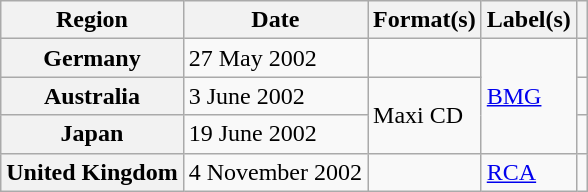<table class="wikitable plainrowheaders">
<tr>
<th scope="col">Region</th>
<th scope="col">Date</th>
<th scope="col">Format(s)</th>
<th scope="col">Label(s)</th>
<th scope="col"></th>
</tr>
<tr>
<th scope="row">Germany</th>
<td>27 May 2002</td>
<td></td>
<td rowspan="3"><a href='#'>BMG</a></td>
<td></td>
</tr>
<tr>
<th scope="row">Australia</th>
<td>3 June 2002</td>
<td rowspan="2">Maxi CD</td>
<td></td>
</tr>
<tr>
<th scope="row">Japan</th>
<td>19 June 2002</td>
<td></td>
</tr>
<tr>
<th scope="row">United Kingdom</th>
<td>4 November 2002</td>
<td></td>
<td><a href='#'>RCA</a></td>
<td></td>
</tr>
</table>
